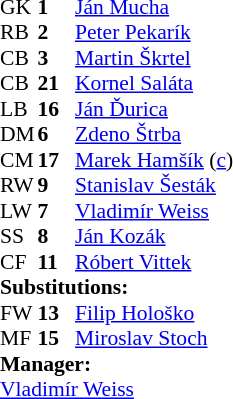<table style="font-size: 90%" cellspacing="0" cellpadding="0">
<tr>
<th width="25"></th>
<th width="25"></th>
</tr>
<tr>
<td>GK</td>
<td><strong>1</strong></td>
<td><a href='#'>Ján Mucha</a></td>
</tr>
<tr>
<td>RB</td>
<td><strong>2</strong></td>
<td><a href='#'>Peter Pekarík</a></td>
</tr>
<tr>
<td>CB</td>
<td><strong>3</strong></td>
<td><a href='#'>Martin Škrtel</a></td>
</tr>
<tr>
<td>CB</td>
<td><strong>21</strong></td>
<td><a href='#'>Kornel Saláta</a></td>
<td></td>
<td></td>
</tr>
<tr>
<td>LB</td>
<td><strong>16</strong></td>
<td><a href='#'>Ján Ďurica</a></td>
<td></td>
</tr>
<tr>
<td>DM</td>
<td><strong>6</strong></td>
<td><a href='#'>Zdeno Štrba</a></td>
</tr>
<tr>
<td>CM</td>
<td><strong>17</strong></td>
<td><a href='#'>Marek Hamšík</a> (<a href='#'>c</a>)</td>
</tr>
<tr>
<td>RW</td>
<td><strong>9</strong></td>
<td><a href='#'>Stanislav Šesták</a></td>
<td></td>
<td></td>
</tr>
<tr>
<td>LW</td>
<td><strong>7</strong></td>
<td><a href='#'>Vladimír Weiss</a></td>
<td></td>
</tr>
<tr>
<td>SS</td>
<td><strong>8</strong></td>
<td><a href='#'>Ján Kozák</a></td>
</tr>
<tr>
<td>CF</td>
<td><strong>11</strong></td>
<td><a href='#'>Róbert Vittek</a></td>
</tr>
<tr>
<td colspan=3><strong>Substitutions:</strong></td>
</tr>
<tr>
<td>FW</td>
<td><strong>13</strong></td>
<td><a href='#'>Filip Hološko</a></td>
<td></td>
<td></td>
</tr>
<tr>
<td>MF</td>
<td><strong>15</strong></td>
<td><a href='#'>Miroslav Stoch</a></td>
<td></td>
<td></td>
</tr>
<tr>
<td colspan=3><strong>Manager:</strong></td>
</tr>
<tr>
<td colspan=3><a href='#'>Vladimír Weiss</a></td>
</tr>
</table>
